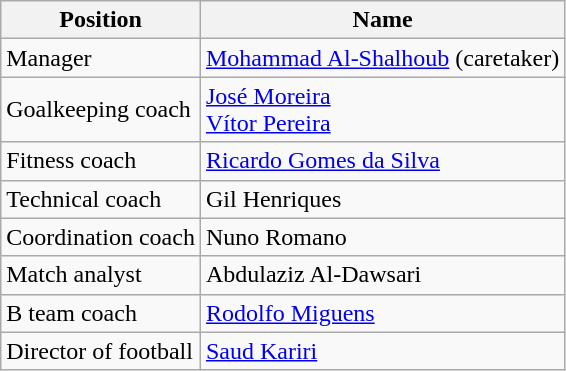<table class="wikitable">
<tr>
<th>Position</th>
<th>Name</th>
</tr>
<tr>
<td>Manager</td>
<td> <a href='#'>Mohammad Al-Shalhoub</a> (caretaker)</td>
</tr>
<tr>
<td>Goalkeeping coach</td>
<td> <a href='#'>José Moreira</a> <br>  <a href='#'>Vítor Pereira</a></td>
</tr>
<tr>
<td>Fitness coach</td>
<td> <a href='#'>Ricardo Gomes da Silva</a></td>
</tr>
<tr>
<td>Technical coach</td>
<td> Gil Henriques</td>
</tr>
<tr>
<td>Coordination coach</td>
<td> Nuno Romano</td>
</tr>
<tr>
<td>Match analyst</td>
<td> Abdulaziz Al-Dawsari</td>
</tr>
<tr>
<td>B team coach</td>
<td> <a href='#'>Rodolfo Miguens</a></td>
</tr>
<tr>
<td>Director of football</td>
<td> <a href='#'>Saud Kariri</a></td>
</tr>
</table>
